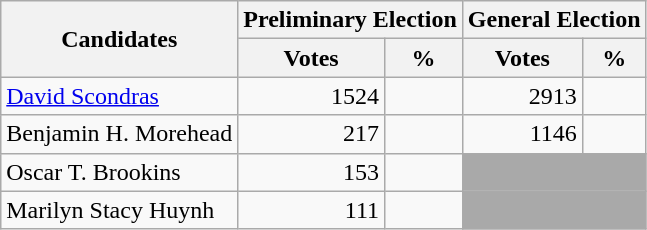<table class=wikitable>
<tr>
<th colspan=1 rowspan=2><strong>Candidates</strong></th>
<th colspan=2><strong>Preliminary Election</strong></th>
<th colspan=2><strong>General Election</strong></th>
</tr>
<tr>
<th>Votes</th>
<th>%</th>
<th>Votes</th>
<th>%</th>
</tr>
<tr>
<td><a href='#'>David Scondras</a></td>
<td align="right">1524</td>
<td align="right"></td>
<td align="right">2913</td>
<td align="right"></td>
</tr>
<tr>
<td>Benjamin H. Morehead</td>
<td align="right">217</td>
<td align="right"></td>
<td align="right">1146</td>
<td align="right"></td>
</tr>
<tr>
<td>Oscar T. Brookins</td>
<td align="right">153</td>
<td align="right"></td>
<td colspan=2 bgcolor=darkgray> </td>
</tr>
<tr>
<td>Marilyn Stacy Huynh</td>
<td align="right">111</td>
<td align="right"></td>
<td colspan=2 bgcolor=darkgray> </td>
</tr>
</table>
